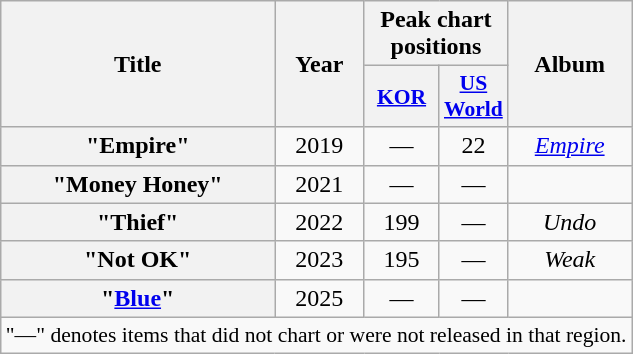<table class="wikitable plainrowheaders" style="text-align:center">
<tr>
<th scope="col" rowspan="2">Title</th>
<th scope="col" rowspan="2">Year</th>
<th scope="col" colspan="2">Peak chart positions</th>
<th scope="col" rowspan="2">Album</th>
</tr>
<tr>
<th scope="col" style="width:3em;font-size:90%"><a href='#'>KOR</a><br></th>
<th scope="col" style="width:2.5em;font-size:90%"><a href='#'>US World</a><br></th>
</tr>
<tr>
<th scope="row">"Empire"<br></th>
<td>2019</td>
<td>—</td>
<td>22</td>
<td><em><a href='#'>Empire</a></em></td>
</tr>
<tr>
<th scope="row">"Money Honey"<br></th>
<td>2021</td>
<td>—</td>
<td>—</td>
<td></td>
</tr>
<tr>
<th scope="row">"Thief"<br></th>
<td>2022</td>
<td>199</td>
<td>—</td>
<td><em>Undo</em></td>
</tr>
<tr>
<th scope="row">"Not OK"<br></th>
<td>2023</td>
<td>195</td>
<td>—</td>
<td><em>Weak</em></td>
</tr>
<tr>
<th scope="row">"<a href='#'>Blue</a>"<br></th>
<td>2025</td>
<td>—</td>
<td>—</td>
<td></td>
</tr>
<tr>
<td colspan="5" style="text-align:center; font-size:90%">"—" denotes items that did not chart or were not released in that region.</td>
</tr>
</table>
